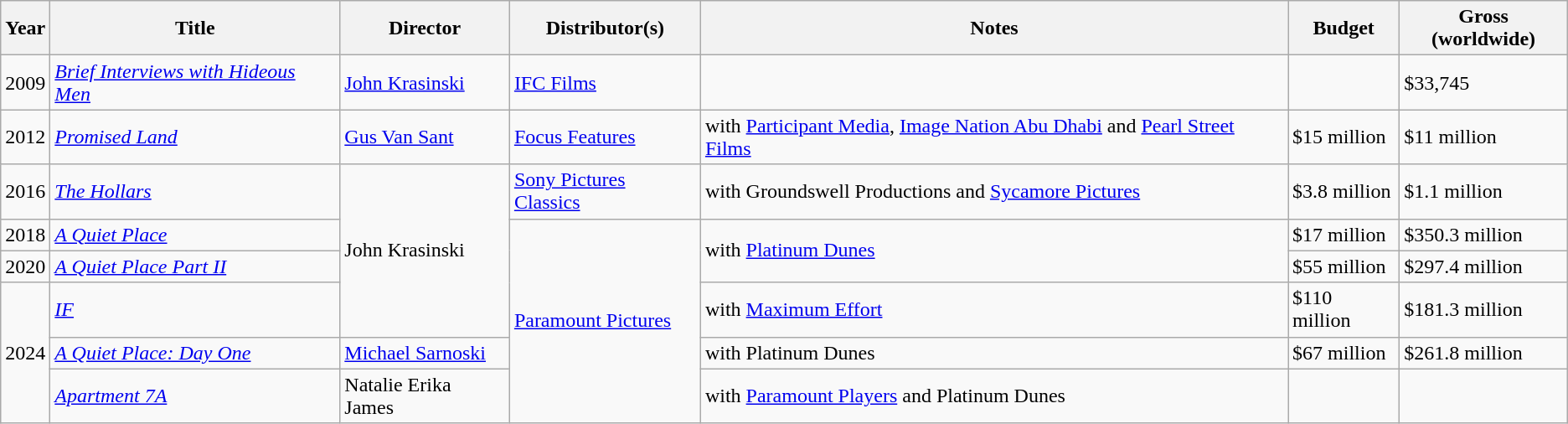<table class="wikitable sortable">
<tr>
<th>Year</th>
<th>Title</th>
<th>Director</th>
<th>Distributor(s)</th>
<th>Notes</th>
<th>Budget</th>
<th>Gross (worldwide)</th>
</tr>
<tr>
<td>2009</td>
<td><em><a href='#'>Brief Interviews with Hideous Men</a></em></td>
<td><a href='#'>John Krasinski</a></td>
<td><a href='#'>IFC Films</a></td>
<td></td>
<td></td>
<td>$33,745</td>
</tr>
<tr>
<td>2012</td>
<td><em><a href='#'>Promised Land</a></em></td>
<td><a href='#'>Gus Van Sant</a></td>
<td><a href='#'>Focus Features</a></td>
<td>with <a href='#'>Participant Media</a>, <a href='#'>Image Nation Abu Dhabi</a> and <a href='#'>Pearl Street Films</a></td>
<td>$15 million</td>
<td>$11 million</td>
</tr>
<tr>
<td>2016</td>
<td><em><a href='#'>The Hollars</a></em></td>
<td rowspan="4">John Krasinski</td>
<td><a href='#'>Sony Pictures Classics</a></td>
<td>with Groundswell Productions and <a href='#'>Sycamore Pictures</a></td>
<td>$3.8 million</td>
<td>$1.1 million</td>
</tr>
<tr>
<td>2018</td>
<td><em><a href='#'>A Quiet Place</a></em></td>
<td rowspan="5"><a href='#'>Paramount Pictures</a></td>
<td rowspan="2">with <a href='#'>Platinum Dunes</a></td>
<td>$17 million</td>
<td>$350.3 million</td>
</tr>
<tr>
<td>2020</td>
<td><em><a href='#'>A Quiet Place Part II</a></em></td>
<td>$55 million</td>
<td>$297.4 million</td>
</tr>
<tr>
<td rowspan="3">2024</td>
<td><em><a href='#'>IF</a></em></td>
<td>with <a href='#'>Maximum Effort</a></td>
<td>$110 million</td>
<td>$181.3 million</td>
</tr>
<tr>
<td><em><a href='#'>A Quiet Place: Day One</a></em></td>
<td><a href='#'>Michael Sarnoski</a></td>
<td>with Platinum Dunes</td>
<td>$67 million</td>
<td>$261.8 million</td>
</tr>
<tr>
<td><em><a href='#'>Apartment 7A</a></em></td>
<td>Natalie Erika James</td>
<td>with <a href='#'>Paramount Players</a> and Platinum Dunes</td>
<td></td>
<td></td>
</tr>
</table>
